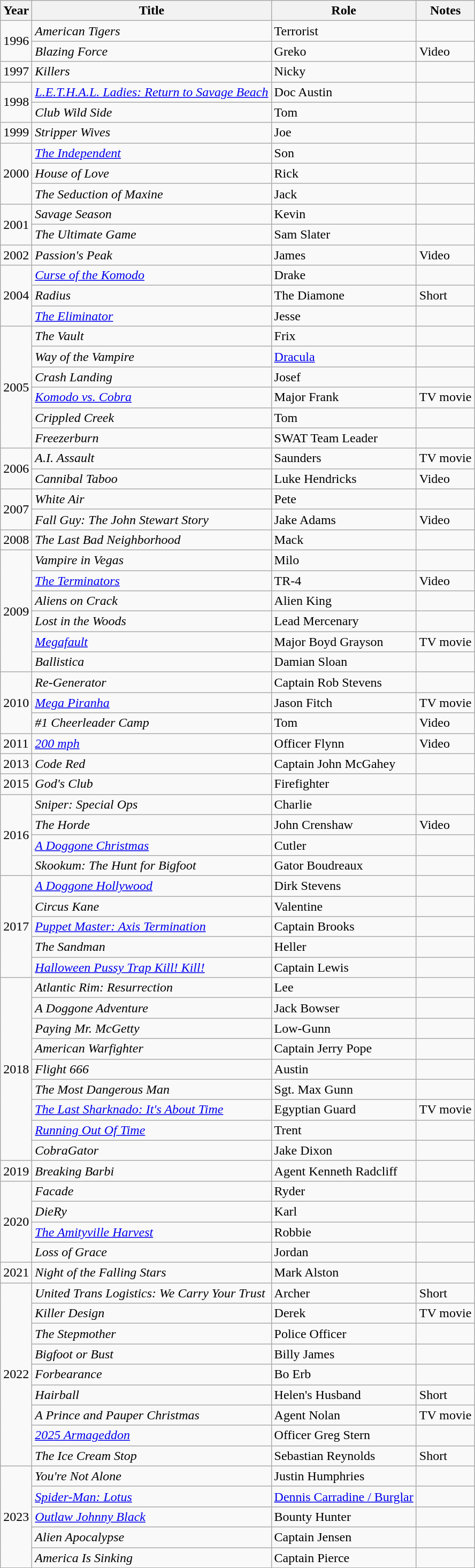<table class="wikitable sortable">
<tr>
<th>Year</th>
<th>Title</th>
<th>Role</th>
<th>Notes</th>
</tr>
<tr>
<td rowspan="2">1996</td>
<td><em>American Tigers</em></td>
<td>Terrorist</td>
<td></td>
</tr>
<tr>
<td><em>Blazing Force</em></td>
<td>Greko</td>
<td>Video</td>
</tr>
<tr>
<td>1997</td>
<td><em>Killers</em></td>
<td>Nicky</td>
<td></td>
</tr>
<tr>
<td rowspan="2">1998</td>
<td><em><a href='#'>L.E.T.H.A.L. Ladies: Return to Savage Beach</a></em></td>
<td>Doc Austin</td>
<td></td>
</tr>
<tr>
<td><em>Club Wild Side</em></td>
<td>Tom</td>
<td></td>
</tr>
<tr>
<td>1999</td>
<td><em>Stripper Wives</em></td>
<td>Joe</td>
<td></td>
</tr>
<tr>
<td rowspan="3">2000</td>
<td><em><a href='#'>The Independent</a></em></td>
<td>Son</td>
<td></td>
</tr>
<tr>
<td><em>House of Love</em></td>
<td>Rick</td>
<td></td>
</tr>
<tr>
<td><em>The Seduction of Maxine</em></td>
<td>Jack</td>
<td></td>
</tr>
<tr>
<td rowspan="2">2001</td>
<td><em>Savage Season</em></td>
<td>Kevin</td>
<td></td>
</tr>
<tr>
<td><em>The Ultimate Game</em></td>
<td>Sam Slater</td>
<td></td>
</tr>
<tr>
<td>2002</td>
<td><em>Passion's Peak</em></td>
<td>James</td>
<td>Video</td>
</tr>
<tr>
<td rowspan="3">2004</td>
<td><em><a href='#'>Curse of the Komodo</a></em></td>
<td>Drake</td>
<td></td>
</tr>
<tr>
<td><em>Radius</em></td>
<td>The Diamone</td>
<td>Short</td>
</tr>
<tr>
<td><em><a href='#'>The Eliminator</a></em></td>
<td>Jesse</td>
<td></td>
</tr>
<tr>
<td rowspan="6">2005</td>
<td><em>The Vault</em></td>
<td>Frix</td>
<td></td>
</tr>
<tr>
<td><em>Way of the Vampire</em></td>
<td><a href='#'>Dracula</a></td>
<td></td>
</tr>
<tr>
<td><em>Crash Landing</em></td>
<td>Josef</td>
<td></td>
</tr>
<tr>
<td><em><a href='#'>Komodo vs. Cobra</a></em></td>
<td>Major Frank</td>
<td>TV movie</td>
</tr>
<tr>
<td><em>Crippled Creek</em></td>
<td>Tom</td>
<td></td>
</tr>
<tr>
<td><em>Freezerburn</em></td>
<td>SWAT Team Leader</td>
<td></td>
</tr>
<tr>
<td rowspan="2">2006</td>
<td><em>A.I. Assault</em></td>
<td>Saunders</td>
<td>TV movie</td>
</tr>
<tr>
<td><em>Cannibal Taboo</em></td>
<td>Luke Hendricks</td>
<td>Video</td>
</tr>
<tr>
<td rowspan="2">2007</td>
<td><em>White Air</em></td>
<td>Pete</td>
<td></td>
</tr>
<tr>
<td><em>Fall Guy: The John Stewart Story</em></td>
<td>Jake Adams</td>
<td>Video</td>
</tr>
<tr>
<td>2008</td>
<td><em>The Last Bad Neighborhood</em></td>
<td>Mack</td>
<td></td>
</tr>
<tr>
<td rowspan="6">2009</td>
<td><em>Vampire in Vegas</em></td>
<td>Milo</td>
<td></td>
</tr>
<tr>
<td><em><a href='#'>The Terminators</a></em></td>
<td>TR-4</td>
<td>Video</td>
</tr>
<tr>
<td><em>Aliens on Crack</em></td>
<td>Alien King</td>
<td></td>
</tr>
<tr>
<td><em>Lost in the Woods</em></td>
<td>Lead Mercenary</td>
<td></td>
</tr>
<tr>
<td><em><a href='#'>Megafault</a></em></td>
<td>Major Boyd Grayson</td>
<td>TV movie</td>
</tr>
<tr>
<td><em>Ballistica</em></td>
<td>Damian Sloan</td>
<td></td>
</tr>
<tr>
<td rowspan="3">2010</td>
<td><em>Re-Generator</em></td>
<td>Captain Rob Stevens</td>
<td></td>
</tr>
<tr>
<td><em><a href='#'>Mega Piranha</a></em></td>
<td>Jason Fitch</td>
<td>TV movie</td>
</tr>
<tr>
<td><em>#1 Cheerleader Camp</em></td>
<td>Tom</td>
<td>Video</td>
</tr>
<tr>
<td>2011</td>
<td><em><a href='#'>200 mph</a></em></td>
<td>Officer Flynn</td>
<td>Video</td>
</tr>
<tr>
<td>2013</td>
<td><em>Code Red</em></td>
<td>Captain John McGahey</td>
<td></td>
</tr>
<tr>
<td>2015</td>
<td><em>God's Club</em></td>
<td>Firefighter</td>
<td></td>
</tr>
<tr>
<td rowspan="4">2016</td>
<td><em>Sniper: Special Ops</em></td>
<td>Charlie</td>
<td></td>
</tr>
<tr>
<td><em>The Horde</em></td>
<td>John Crenshaw</td>
<td>Video</td>
</tr>
<tr>
<td><em><a href='#'>A Doggone Christmas</a></em></td>
<td>Cutler</td>
<td></td>
</tr>
<tr>
<td><em>Skookum: The Hunt for Bigfoot</em></td>
<td>Gator Boudreaux</td>
<td></td>
</tr>
<tr>
<td rowspan="5">2017</td>
<td><em><a href='#'>A Doggone Hollywood</a></em></td>
<td>Dirk Stevens</td>
<td></td>
</tr>
<tr>
<td><em>Circus Kane</em></td>
<td>Valentine</td>
<td></td>
</tr>
<tr>
<td><em><a href='#'>Puppet Master: Axis Termination</a></em></td>
<td>Captain Brooks</td>
<td></td>
</tr>
<tr>
<td><em>The Sandman</em></td>
<td>Heller</td>
<td></td>
</tr>
<tr>
<td><em><a href='#'>Halloween Pussy Trap Kill! Kill!</a></em></td>
<td>Captain Lewis</td>
<td></td>
</tr>
<tr>
<td rowspan="9">2018</td>
<td><em>Atlantic Rim: Resurrection</em></td>
<td>Lee</td>
<td></td>
</tr>
<tr>
<td><em>A Doggone Adventure</em></td>
<td>Jack Bowser</td>
<td></td>
</tr>
<tr>
<td><em>Paying Mr. McGetty</em></td>
<td>Low-Gunn</td>
<td></td>
</tr>
<tr>
<td><em>American Warfighter</em></td>
<td>Captain Jerry Pope</td>
<td></td>
</tr>
<tr>
<td><em>Flight 666</em></td>
<td>Austin</td>
<td></td>
</tr>
<tr>
<td><em>The Most Dangerous Man</em></td>
<td>Sgt. Max Gunn</td>
<td></td>
</tr>
<tr>
<td><em><a href='#'>The Last Sharknado: It's About Time</a></em></td>
<td>Egyptian Guard</td>
<td>TV movie</td>
</tr>
<tr>
<td><em><a href='#'>Running Out Of Time</a></em></td>
<td>Trent</td>
<td></td>
</tr>
<tr>
<td><em>CobraGator</em></td>
<td>Jake Dixon</td>
<td></td>
</tr>
<tr>
<td>2019</td>
<td><em>Breaking Barbi</em></td>
<td>Agent Kenneth Radcliff</td>
<td></td>
</tr>
<tr>
<td rowspan="4">2020</td>
<td><em>Facade</em></td>
<td>Ryder</td>
<td></td>
</tr>
<tr>
<td><em>DieRy</em></td>
<td>Karl</td>
<td></td>
</tr>
<tr>
<td><em><a href='#'>The Amityville Harvest</a></em></td>
<td>Robbie</td>
<td></td>
</tr>
<tr>
<td><em>Loss of Grace</em></td>
<td>Jordan</td>
<td></td>
</tr>
<tr>
<td>2021</td>
<td><em>Night of the Falling Stars</em></td>
<td>Mark Alston</td>
<td></td>
</tr>
<tr>
<td rowspan="9">2022</td>
<td><em>United Trans Logistics: We Carry Your Trust</em></td>
<td>Archer</td>
<td>Short</td>
</tr>
<tr>
<td><em>Killer Design</em></td>
<td>Derek</td>
<td>TV movie</td>
</tr>
<tr>
<td><em>The Stepmother</em></td>
<td>Police Officer</td>
<td></td>
</tr>
<tr>
<td><em>Bigfoot or Bust</em></td>
<td>Billy James</td>
<td></td>
</tr>
<tr>
<td><em>Forbearance</em></td>
<td>Bo Erb</td>
<td></td>
</tr>
<tr>
<td><em>Hairball</em></td>
<td>Helen's Husband</td>
<td>Short</td>
</tr>
<tr>
<td><em>A Prince and Pauper Christmas</em></td>
<td>Agent Nolan</td>
<td>TV movie</td>
</tr>
<tr>
<td><em><a href='#'>2025 Armageddon</a></em></td>
<td>Officer Greg Stern</td>
<td></td>
</tr>
<tr>
<td><em>The Ice Cream Stop</em></td>
<td>Sebastian Reynolds</td>
<td>Short</td>
</tr>
<tr>
<td rowspan="5">2023</td>
<td><em>You're Not Alone</em></td>
<td>Justin Humphries</td>
<td></td>
</tr>
<tr>
<td><em><a href='#'>Spider-Man: Lotus</a></em></td>
<td><a href='#'>Dennis Carradine / Burglar</a></td>
<td></td>
</tr>
<tr>
<td><em><a href='#'>Outlaw Johnny Black</a></em></td>
<td>Bounty Hunter</td>
<td></td>
</tr>
<tr>
<td><em>Alien Apocalypse</em></td>
<td>Captain Jensen</td>
<td></td>
</tr>
<tr>
<td><em>America Is Sinking</em></td>
<td>Captain Pierce</td>
<td></td>
</tr>
</table>
